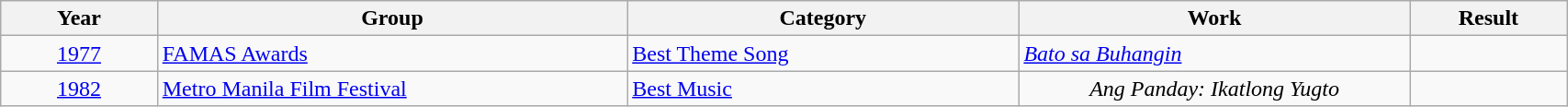<table | width="90%" class="wikitable sortable">
<tr>
<th width="10%">Year</th>
<th width="30%">Group</th>
<th width="25%">Category</th>
<th width="25%">Work</th>
<th width="10%">Result</th>
</tr>
<tr>
<td align="center"><a href='#'>1977</a></td>
<td align="left"><a href='#'>FAMAS Awards</a></td>
<td align="left"><a href='#'>Best Theme Song</a></td>
<td><em><a href='#'>Bato sa Buhangin</a></em></td>
<td></td>
</tr>
<tr>
<td align="center"><a href='#'>1982</a></td>
<td align="left"><a href='#'>Metro Manila Film Festival</a></td>
<td align="left"><a href='#'>Best Music</a></td>
<td align="center"><em>Ang Panday: Ikatlong Yugto</em></td>
<td></td>
</tr>
</table>
